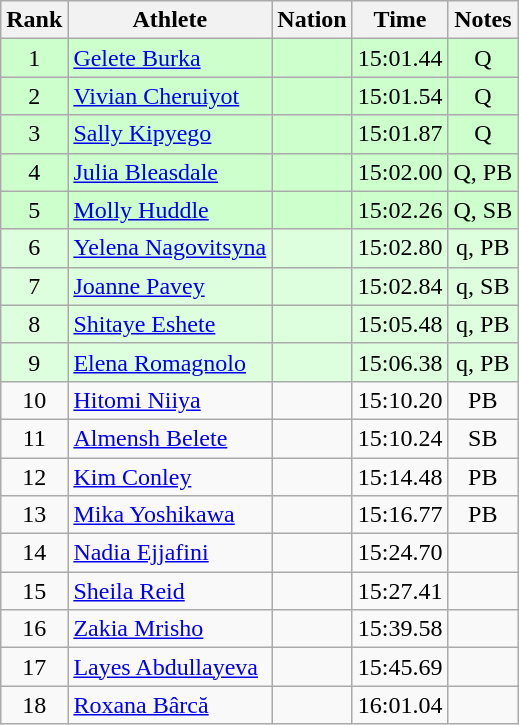<table class="wikitable sortable" style="text-align:center">
<tr>
<th>Rank</th>
<th>Athlete</th>
<th>Nation</th>
<th>Time</th>
<th>Notes</th>
</tr>
<tr bgcolor=#ccffcc>
<td>1</td>
<td align=left><a href='#'>Gelete Burka</a></td>
<td align=left></td>
<td>15:01.44</td>
<td>Q</td>
</tr>
<tr bgcolor=#ccffcc>
<td>2</td>
<td align=left><a href='#'>Vivian Cheruiyot</a></td>
<td align=left></td>
<td>15:01.54</td>
<td>Q</td>
</tr>
<tr bgcolor=#ccffcc>
<td>3</td>
<td align=left><a href='#'>Sally Kipyego</a></td>
<td align=left></td>
<td>15:01.87</td>
<td>Q</td>
</tr>
<tr bgcolor=#ccffcc>
<td>4</td>
<td align=left><a href='#'>Julia Bleasdale</a></td>
<td align=left></td>
<td>15:02.00</td>
<td>Q, PB</td>
</tr>
<tr bgcolor=#ccffcc>
<td>5</td>
<td align=left><a href='#'>Molly Huddle</a></td>
<td align=left></td>
<td>15:02.26</td>
<td>Q, SB</td>
</tr>
<tr bgcolor=#ddffdd>
<td>6</td>
<td align=left><a href='#'>Yelena Nagovitsyna</a></td>
<td align=left></td>
<td>15:02.80</td>
<td>q, PB</td>
</tr>
<tr bgcolor=#ddffdd>
<td>7</td>
<td align=left><a href='#'>Joanne Pavey</a></td>
<td align=left></td>
<td>15:02.84</td>
<td>q, SB</td>
</tr>
<tr bgcolor=#ddffdd>
<td>8</td>
<td align=left><a href='#'>Shitaye Eshete</a></td>
<td align=left></td>
<td>15:05.48</td>
<td>q, PB</td>
</tr>
<tr bgcolor=#ddffdd>
<td>9</td>
<td align=left><a href='#'>Elena Romagnolo</a></td>
<td align=left></td>
<td>15:06.38</td>
<td>q, PB</td>
</tr>
<tr>
<td>10</td>
<td align=left><a href='#'>Hitomi Niiya</a></td>
<td align=left></td>
<td>15:10.20</td>
<td>PB</td>
</tr>
<tr>
<td>11</td>
<td align=left><a href='#'>Almensh Belete</a></td>
<td align=left></td>
<td>15:10.24</td>
<td>SB</td>
</tr>
<tr>
<td>12</td>
<td align=left><a href='#'>Kim Conley</a></td>
<td align=left></td>
<td>15:14.48</td>
<td>PB</td>
</tr>
<tr>
<td>13</td>
<td align=left><a href='#'>Mika Yoshikawa</a></td>
<td align=left></td>
<td>15:16.77</td>
<td>PB</td>
</tr>
<tr>
<td>14</td>
<td align=left><a href='#'>Nadia Ejjafini</a></td>
<td align=left></td>
<td>15:24.70</td>
<td></td>
</tr>
<tr>
<td>15</td>
<td align=left><a href='#'>Sheila Reid</a></td>
<td align=left></td>
<td>15:27.41</td>
<td></td>
</tr>
<tr>
<td>16</td>
<td align=left><a href='#'>Zakia Mrisho</a></td>
<td align=left></td>
<td>15:39.58</td>
<td></td>
</tr>
<tr>
<td>17</td>
<td align=left><a href='#'>Layes Abdullayeva</a></td>
<td align=left></td>
<td>15:45.69</td>
<td></td>
</tr>
<tr>
<td>18</td>
<td align=left><a href='#'>Roxana Bârcă</a></td>
<td align=left></td>
<td>16:01.04</td>
<td></td>
</tr>
</table>
